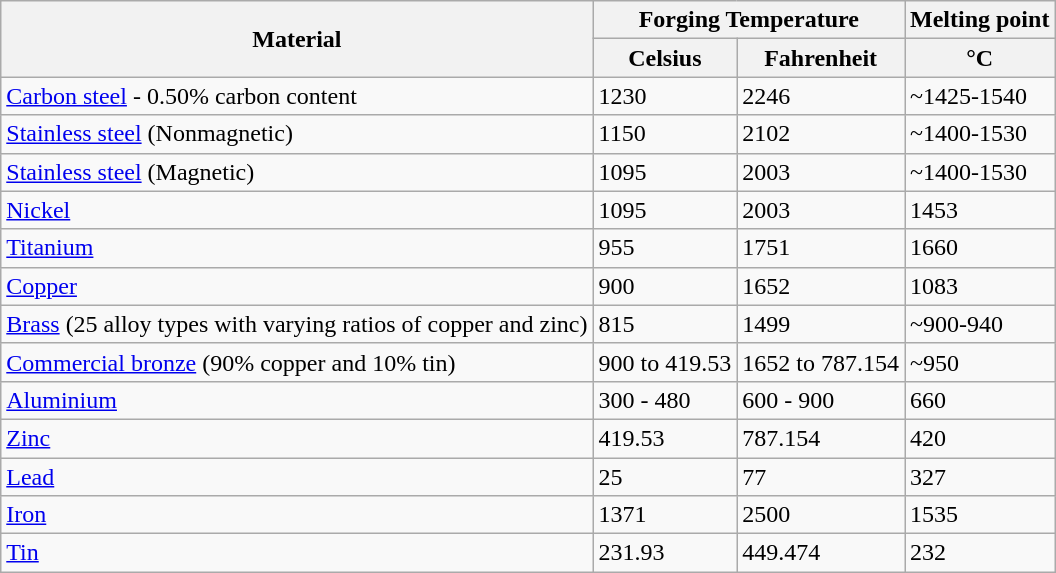<table class="wikitable">
<tr>
<th rowspan="2">Material</th>
<th colspan="2">Forging Temperature</th>
<th>Melting point</th>
</tr>
<tr>
<th>Celsius</th>
<th>Fahrenheit</th>
<th>°C</th>
</tr>
<tr>
<td><a href='#'>Carbon steel</a> - 0.50% carbon content</td>
<td>1230</td>
<td>2246</td>
<td>~1425-1540</td>
</tr>
<tr>
<td><a href='#'>Stainless steel</a> (Nonmagnetic)</td>
<td>1150</td>
<td>2102</td>
<td>~1400-1530</td>
</tr>
<tr>
<td><a href='#'>Stainless steel</a> (Magnetic)</td>
<td>1095</td>
<td>2003</td>
<td>~1400-1530</td>
</tr>
<tr>
<td><a href='#'>Nickel</a></td>
<td>1095</td>
<td>2003</td>
<td>1453</td>
</tr>
<tr>
<td><a href='#'>Titanium</a></td>
<td>955</td>
<td>1751</td>
<td>1660</td>
</tr>
<tr>
<td><a href='#'>Copper</a></td>
<td>900</td>
<td>1652</td>
<td>1083</td>
</tr>
<tr>
<td><a href='#'>Brass</a> (25 alloy types with varying ratios of copper and zinc)</td>
<td>815</td>
<td>1499</td>
<td>~900-940</td>
</tr>
<tr>
<td><a href='#'>Commercial bronze</a> (90% copper and 10% tin)</td>
<td>900 to 419.53</td>
<td>1652 to 787.154</td>
<td>~950</td>
</tr>
<tr>
<td><a href='#'>Aluminium</a></td>
<td>300 - 480</td>
<td>600 - 900</td>
<td>660</td>
</tr>
<tr>
<td><a href='#'>Zinc</a></td>
<td>419.53</td>
<td>787.154</td>
<td>420</td>
</tr>
<tr>
<td><a href='#'>Lead</a></td>
<td>25</td>
<td>77</td>
<td>327</td>
</tr>
<tr>
<td><a href='#'>Iron</a></td>
<td>1371</td>
<td>2500</td>
<td>1535</td>
</tr>
<tr>
<td><a href='#'>Tin</a></td>
<td>231.93</td>
<td>449.474</td>
<td>232</td>
</tr>
</table>
